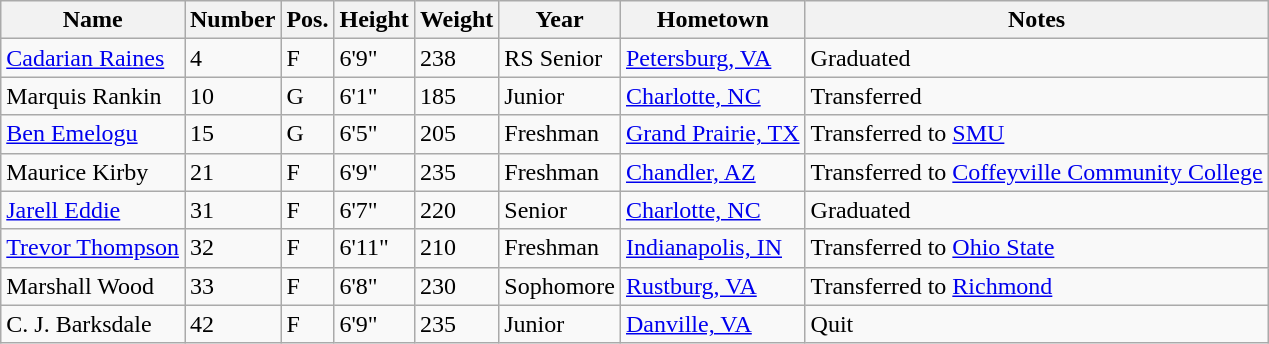<table class="wikitable sortable" border="1">
<tr>
<th>Name</th>
<th>Number</th>
<th>Pos.</th>
<th>Height</th>
<th>Weight</th>
<th>Year</th>
<th>Hometown</th>
<th class="unsortable">Notes</th>
</tr>
<tr>
<td><a href='#'>Cadarian Raines</a></td>
<td>4</td>
<td>F</td>
<td>6'9"</td>
<td>238</td>
<td>RS Senior</td>
<td><a href='#'>Petersburg, VA</a></td>
<td>Graduated</td>
</tr>
<tr>
<td>Marquis Rankin</td>
<td>10</td>
<td>G</td>
<td>6'1"</td>
<td>185</td>
<td>Junior</td>
<td><a href='#'>Charlotte, NC</a></td>
<td>Transferred</td>
</tr>
<tr>
<td><a href='#'>Ben Emelogu</a></td>
<td>15</td>
<td>G</td>
<td>6'5"</td>
<td>205</td>
<td>Freshman</td>
<td><a href='#'>Grand Prairie, TX</a></td>
<td>Transferred to <a href='#'>SMU</a></td>
</tr>
<tr>
<td>Maurice Kirby</td>
<td>21</td>
<td>F</td>
<td>6'9"</td>
<td>235</td>
<td>Freshman</td>
<td><a href='#'>Chandler, AZ</a></td>
<td>Transferred to <a href='#'>Coffeyville Community College</a></td>
</tr>
<tr>
<td><a href='#'>Jarell Eddie</a></td>
<td>31</td>
<td>F</td>
<td>6'7"</td>
<td>220</td>
<td>Senior</td>
<td><a href='#'>Charlotte, NC</a></td>
<td>Graduated</td>
</tr>
<tr>
<td><a href='#'>Trevor Thompson</a></td>
<td>32</td>
<td>F</td>
<td>6'11"</td>
<td>210</td>
<td>Freshman</td>
<td><a href='#'>Indianapolis, IN</a></td>
<td>Transferred to <a href='#'>Ohio State</a></td>
</tr>
<tr>
<td>Marshall Wood</td>
<td>33</td>
<td>F</td>
<td>6'8"</td>
<td>230</td>
<td>Sophomore</td>
<td><a href='#'>Rustburg, VA</a></td>
<td>Transferred to <a href='#'>Richmond</a></td>
</tr>
<tr>
<td>C. J. Barksdale</td>
<td>42</td>
<td>F</td>
<td>6'9"</td>
<td>235</td>
<td>Junior</td>
<td><a href='#'>Danville, VA</a></td>
<td>Quit</td>
</tr>
</table>
